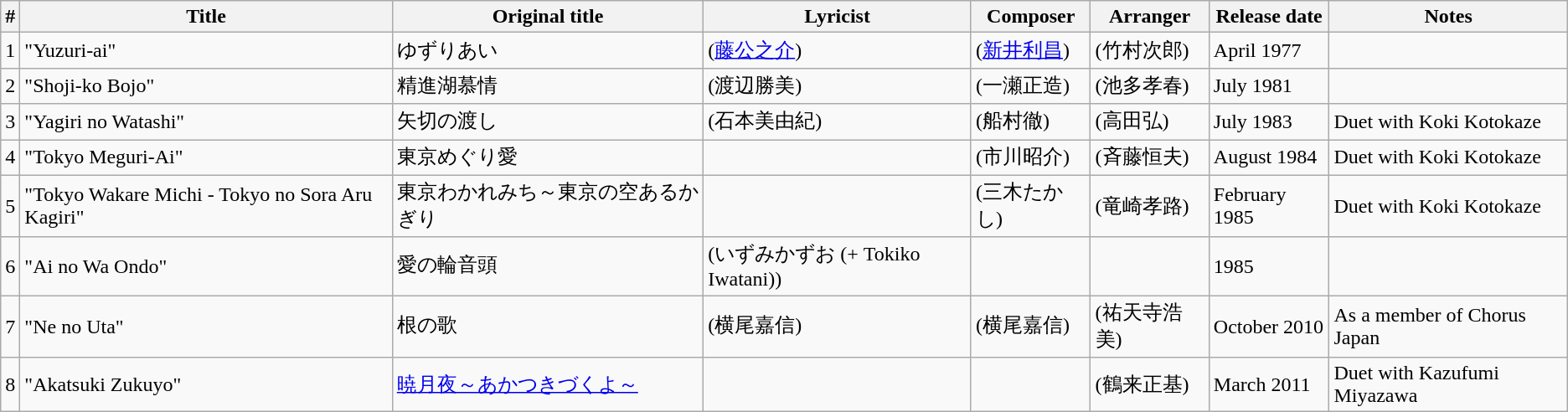<table class="wikitable sortable">
<tr>
<th>#</th>
<th>Title</th>
<th>Original title</th>
<th>Lyricist</th>
<th>Composer</th>
<th>Arranger</th>
<th data-sort-type="date">Release date</th>
<th>Notes</th>
</tr>
<tr>
<td>1</td>
<td>"Yuzuri-ai"</td>
<td>ゆずりあい</td>
<td> (<a href='#'>藤公之介</a>)</td>
<td> (<a href='#'>新井利昌</a>)</td>
<td> (竹村次郎)</td>
<td>April 1977</td>
<td></td>
</tr>
<tr>
<td>2</td>
<td>"Shoji-ko Bojo"</td>
<td>精進湖慕情</td>
<td> (渡辺勝美)</td>
<td> (一瀬正造)</td>
<td> (池多孝春)</td>
<td>July 1981</td>
<td></td>
</tr>
<tr>
<td>3</td>
<td>"Yagiri no Watashi"</td>
<td>矢切の渡し</td>
<td> (石本美由紀)</td>
<td> (船村徹)</td>
<td> (高田弘)</td>
<td>July 1983</td>
<td>Duet with Koki Kotokaze</td>
</tr>
<tr>
<td>4</td>
<td>"Tokyo Meguri-Ai"</td>
<td>東京めぐり愛</td>
<td></td>
<td> (市川昭介)</td>
<td> (斉藤恒夫)</td>
<td>August 1984</td>
<td>Duet with Koki Kotokaze</td>
</tr>
<tr>
<td>5</td>
<td>"Tokyo Wakare Michi - Tokyo no Sora Aru Kagiri"</td>
<td>東京わかれみち～東京の空あるかぎり</td>
<td></td>
<td> (三木たかし)</td>
<td> (竜崎孝路)</td>
<td>February 1985</td>
<td>Duet with Koki Kotokaze</td>
</tr>
<tr>
<td>6</td>
<td>"Ai no Wa Ondo"</td>
<td>愛の輪音頭</td>
<td> (いずみかずお (+ Tokiko Iwatani))</td>
<td></td>
<td></td>
<td>1985</td>
<td></td>
</tr>
<tr>
<td>7</td>
<td>"Ne no Uta"</td>
<td>根の歌</td>
<td> (横尾嘉信)</td>
<td> (横尾嘉信)</td>
<td> (祐天寺浩美)</td>
<td>October 2010</td>
<td>As a member of Chorus Japan</td>
</tr>
<tr>
<td>8</td>
<td>"Akatsuki Zukuyo"</td>
<td><a href='#'>暁月夜～あかつきづくよ～</a></td>
<td></td>
<td></td>
<td> (鶴来正基)</td>
<td>March 2011</td>
<td>Duet with Kazufumi Miyazawa</td>
</tr>
</table>
